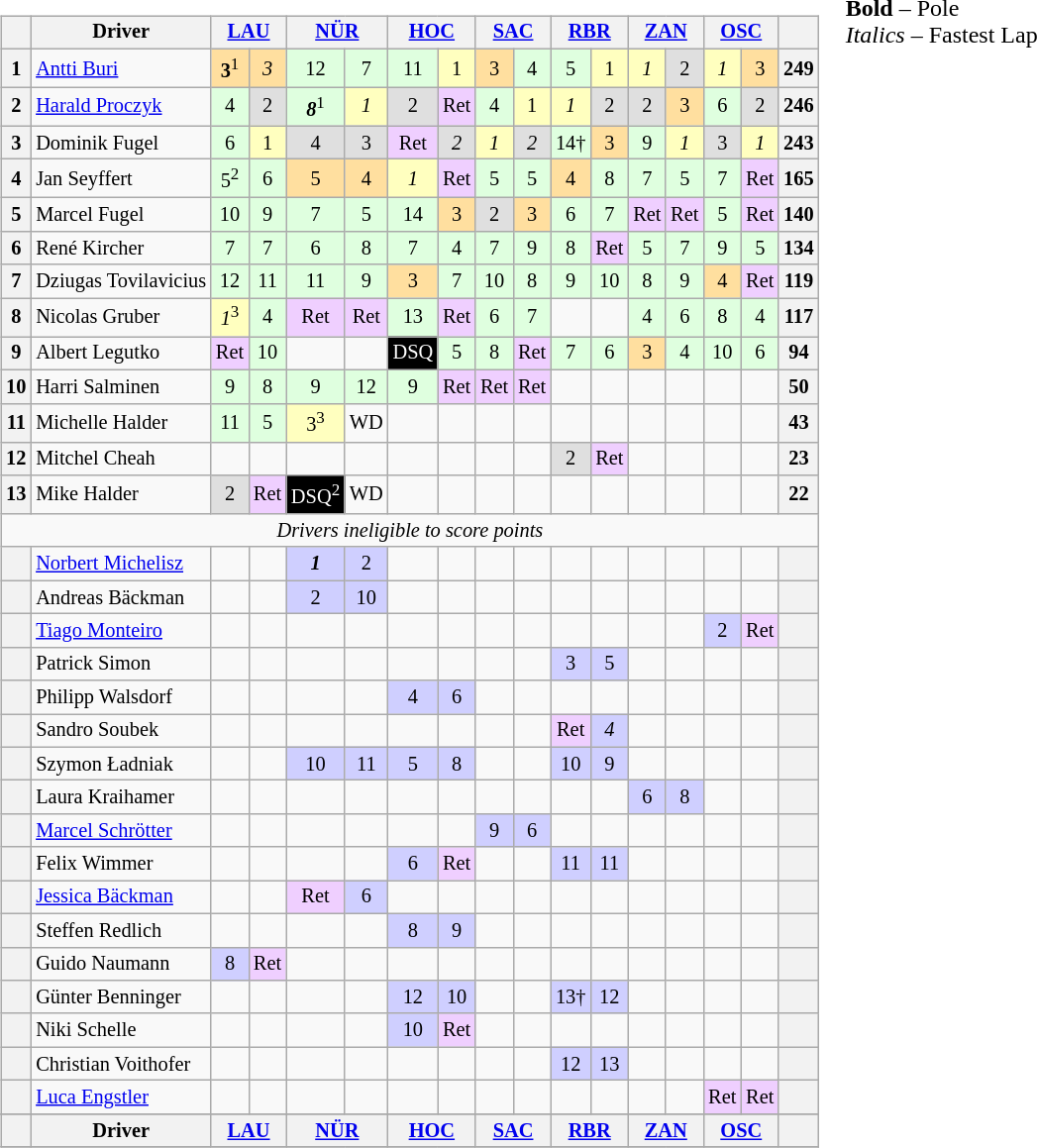<table>
<tr>
<td valign="top"><br><table align=left| class="wikitable" style="font-size: 85%; text-align: center">
<tr valign="top">
<th valign=middle></th>
<th valign=middle>Driver</th>
<th colspan=2><a href='#'>LAU</a><br></th>
<th colspan=2><a href='#'>NÜR</a><br></th>
<th colspan=2><a href='#'>HOC</a><br></th>
<th colspan=2><a href='#'>SAC</a><br></th>
<th colspan=2><a href='#'>RBR</a><br></th>
<th colspan=2><a href='#'>ZAN</a><br></th>
<th colspan=2><a href='#'>OSC</a><br></th>
<th valign=middle>  </th>
</tr>
<tr>
<th>1</th>
<td align=left> <a href='#'>Antti Buri</a></td>
<td style="background:#ffdf9f;"><strong>3</strong><sup>1</sup></td>
<td style="background:#ffdf9f;"><em>3</em></td>
<td style="background:#dfffdf;">12</td>
<td style="background:#dfffdf;">7</td>
<td style="background:#dfffdf;">11</td>
<td style="background:#ffffbf;">1</td>
<td style="background:#ffdf9f;">3</td>
<td style="background:#dfffdf;">4</td>
<td style="background:#dfffdf;">5</td>
<td style="background:#ffffbf;">1</td>
<td style="background:#ffffbf;"><em>1</em></td>
<td style="background:#dfdfdf;">2</td>
<td style="background:#ffffbf;"><em>1</em></td>
<td style="background:#ffdf9f;">3</td>
<th>249</th>
</tr>
<tr>
<th>2</th>
<td align=left> <a href='#'>Harald Proczyk</a></td>
<td style="background:#dfffdf;">4</td>
<td style="background:#dfdfdf;">2</td>
<td style="background:#dfffdf;"><strong><em>8</em></strong><sup>1</sup></td>
<td style="background:#ffffbf;"><em>1</em></td>
<td style="background:#dfdfdf;">2</td>
<td style="background:#efcfff;">Ret</td>
<td style="background:#dfffdf;">4</td>
<td style="background:#ffffbf;">1</td>
<td style="background:#ffffbf;"><em>1</em></td>
<td style="background:#dfdfdf;">2</td>
<td style="background:#dfdfdf;">2</td>
<td style="background:#ffdf9f;">3</td>
<td style="background:#dfffdf;">6</td>
<td style="background:#dfdfdf;">2</td>
<th>246</th>
</tr>
<tr>
<th>3</th>
<td align=left> Dominik Fugel</td>
<td style="background:#dfffdf;">6</td>
<td style="background:#ffffbf;">1</td>
<td style="background:#dfdfdf;">4</td>
<td style="background:#dfdfdf;">3</td>
<td style="background:#efcfff;">Ret</td>
<td style="background:#dfdfdf;"><em>2</em></td>
<td style="background:#ffffbf;"><em>1</em></td>
<td style="background:#dfdfdf;"><em>2</em></td>
<td style="background:#dfffdf;">14†</td>
<td style="background:#ffdf9f;">3</td>
<td style="background:#dfffdf;">9</td>
<td style="background:#ffffbf;"><em>1</em></td>
<td style="background:#dfdfdf;">3</td>
<td style="background:#ffffbf;"><em>1</em></td>
<th>243</th>
</tr>
<tr>
<th>4</th>
<td align=left> Jan Seyffert</td>
<td style="background:#dfffdf;">5<sup>2</sup></td>
<td style="background:#dfffdf;">6</td>
<td style="background:#ffdf9f;">5</td>
<td style="background:#ffdf9f;">4</td>
<td style="background:#ffffbf;"><em>1</em></td>
<td style="background:#efcfff;">Ret</td>
<td style="background:#dfffdf;">5</td>
<td style="background:#dfffdf;">5</td>
<td style="background:#ffdf9f;">4</td>
<td style="background:#dfffdf;">8</td>
<td style="background:#dfffdf;">7</td>
<td style="background:#dfffdf;">5</td>
<td style="background:#dfffdf;">7</td>
<td style="background:#efcfff;">Ret</td>
<th>165</th>
</tr>
<tr>
<th>5</th>
<td align=left> Marcel Fugel</td>
<td style="background:#dfffdf;">10</td>
<td style="background:#dfffdf;">9</td>
<td style="background:#dfffdf;">7</td>
<td style="background:#dfffdf;">5</td>
<td style="background:#dfffdf;">14</td>
<td style="background:#ffdf9f;">3</td>
<td style="background:#dfdfdf;">2</td>
<td style="background:#ffdf9f;">3</td>
<td style="background:#dfffdf;">6</td>
<td style="background:#dfffdf;">7</td>
<td style="background:#efcfff;">Ret</td>
<td style="background:#efcfff;">Ret</td>
<td style="background:#dfffdf;">5</td>
<td style="background:#efcfff;">Ret</td>
<th>140</th>
</tr>
<tr>
<th>6</th>
<td align=left> René Kircher</td>
<td style="background:#dfffdf;">7</td>
<td style="background:#dfffdf;">7</td>
<td style="background:#dfffdf;">6</td>
<td style="background:#dfffdf;">8</td>
<td style="background:#dfffdf;">7</td>
<td style="background:#dfffdf;">4</td>
<td style="background:#dfffdf;">7</td>
<td style="background:#dfffdf;">9</td>
<td style="background:#dfffdf;">8</td>
<td style="background:#efcfff;">Ret</td>
<td style="background:#dfffdf;">5</td>
<td style="background:#dfffdf;">7</td>
<td style="background:#dfffdf;">9</td>
<td style="background:#dfffdf;">5</td>
<th>134</th>
</tr>
<tr>
<th>7</th>
<td align=left> Dziugas Tovilavicius</td>
<td style="background:#dfffdf;">12</td>
<td style="background:#dfffdf;">11</td>
<td style="background:#dfffdf;">11</td>
<td style="background:#dfffdf;">9</td>
<td style="background:#ffdf9f;">3</td>
<td style="background:#dfffdf;">7</td>
<td style="background:#dfffdf;">10</td>
<td style="background:#dfffdf;">8</td>
<td style="background:#dfffdf;">9</td>
<td style="background:#dfffdf;">10</td>
<td style="background:#dfffdf;">8</td>
<td style="background:#dfffdf;">9</td>
<td style="background:#ffdf9f;">4</td>
<td style="background:#efcfff;">Ret</td>
<th>119</th>
</tr>
<tr>
<th>8</th>
<td align=left> Nicolas Gruber</td>
<td style="background:#ffffbf;"><em>1</em><sup>3</sup></td>
<td style="background:#dfffdf;">4</td>
<td style="background:#efcfff;">Ret</td>
<td style="background:#efcfff;">Ret</td>
<td style="background:#dfffdf;">13</td>
<td style="background:#efcfff;">Ret</td>
<td style="background:#dfffdf;">6</td>
<td style="background:#dfffdf;">7</td>
<td></td>
<td></td>
<td style="background:#dfffdf;">4</td>
<td style="background:#dfffdf;">6</td>
<td style="background:#dfffdf;">8</td>
<td style="background:#dfffdf;">4</td>
<th>117</th>
</tr>
<tr>
<th>9</th>
<td align=left> Albert Legutko</td>
<td style="background:#efcfff;">Ret</td>
<td style="background:#dfffdf;">10</td>
<td></td>
<td></td>
<td style="background:#000000; color:white">DSQ</td>
<td style="background:#dfffdf;">5</td>
<td style="background:#dfffdf;">8</td>
<td style="background:#efcfff;">Ret</td>
<td style="background:#dfffdf;">7</td>
<td style="background:#dfffdf;">6</td>
<td style="background:#ffdf9f;">3</td>
<td style="background:#dfffdf;">4</td>
<td style="background:#dfffdf;">10</td>
<td style="background:#dfffdf;">6</td>
<th>94</th>
</tr>
<tr>
<th>10</th>
<td align=left> Harri Salminen</td>
<td style="background:#dfffdf;">9</td>
<td style="background:#dfffdf;">8</td>
<td style="background:#dfffdf;">9</td>
<td style="background:#dfffdf;">12</td>
<td style="background:#dfffdf;">9</td>
<td style="background:#efcfff;">Ret</td>
<td style="background:#efcfff;">Ret</td>
<td style="background:#efcfff;">Ret</td>
<td></td>
<td></td>
<td></td>
<td></td>
<td></td>
<td></td>
<th>50</th>
</tr>
<tr>
<th>11</th>
<td align=left> Michelle Halder</td>
<td style="background:#dfffdf;">11</td>
<td style="background:#dfffdf;">5</td>
<td style="background:#ffffbf;">3<sup>3</sup></td>
<td>WD</td>
<td></td>
<td></td>
<td></td>
<td></td>
<td></td>
<td></td>
<td></td>
<td></td>
<td></td>
<td></td>
<th>43</th>
</tr>
<tr>
<th>12</th>
<td align=left> Mitchel Cheah</td>
<td></td>
<td></td>
<td></td>
<td></td>
<td></td>
<td></td>
<td></td>
<td></td>
<td style="background:#dfdfdf;">2</td>
<td style="background:#efcfff;">Ret</td>
<td></td>
<td></td>
<td></td>
<td></td>
<th>23</th>
</tr>
<tr>
<th>13</th>
<td align=left> Mike Halder</td>
<td style="background:#dfdfdf;">2</td>
<td style="background:#efcfff;">Ret</td>
<td style="background:#000000; color:white">DSQ<sup>2</sup></td>
<td>WD</td>
<td></td>
<td></td>
<td></td>
<td></td>
<td></td>
<td></td>
<td></td>
<td></td>
<td></td>
<td></td>
<th>22</th>
</tr>
<tr>
<td colspan=17><em>Drivers ineligible to score points</em></td>
</tr>
<tr>
<th></th>
<td align=left> <a href='#'>Norbert Michelisz</a></td>
<td></td>
<td></td>
<td style="background:#cfcfff;"><strong><em>1</em></strong></td>
<td style="background:#cfcfff;">2</td>
<td></td>
<td></td>
<td></td>
<td></td>
<td></td>
<td></td>
<td></td>
<td></td>
<td></td>
<td></td>
<th></th>
</tr>
<tr>
<th></th>
<td align=left> Andreas Bäckman</td>
<td></td>
<td></td>
<td style="background:#cfcfff;">2</td>
<td style="background:#cfcfff;">10</td>
<td></td>
<td></td>
<td></td>
<td></td>
<td></td>
<td></td>
<td></td>
<td></td>
<td></td>
<td></td>
<th></th>
</tr>
<tr>
<th></th>
<td align=left> <a href='#'>Tiago Monteiro</a></td>
<td></td>
<td></td>
<td></td>
<td></td>
<td></td>
<td></td>
<td></td>
<td></td>
<td></td>
<td></td>
<td></td>
<td></td>
<td style="background:#cfcfff;">2</td>
<td style="background:#efcfff;">Ret</td>
<th></th>
</tr>
<tr>
<th></th>
<td align=left> Patrick Simon</td>
<td></td>
<td></td>
<td></td>
<td></td>
<td></td>
<td></td>
<td></td>
<td></td>
<td style="background:#cfcfff;">3</td>
<td style="background:#cfcfff;">5</td>
<td></td>
<td></td>
<td></td>
<td></td>
<th></th>
</tr>
<tr>
<th></th>
<td align=left> Philipp Walsdorf</td>
<td></td>
<td></td>
<td></td>
<td></td>
<td style="background:#cfcfff;">4</td>
<td style="background:#cfcfff;">6</td>
<td></td>
<td></td>
<td></td>
<td></td>
<td></td>
<td></td>
<td></td>
<td></td>
<th></th>
</tr>
<tr>
<th></th>
<td align=left> Sandro Soubek</td>
<td></td>
<td></td>
<td></td>
<td></td>
<td></td>
<td></td>
<td></td>
<td></td>
<td style="background:#efcfff;">Ret</td>
<td style="background:#cfcfff;"><em>4</em></td>
<td></td>
<td></td>
<td></td>
<td></td>
<th></th>
</tr>
<tr>
<th></th>
<td align=left> Szymon Ładniak</td>
<td></td>
<td></td>
<td style="background:#cfcfff;">10</td>
<td style="background:#cfcfff;">11</td>
<td style="background:#cfcfff;">5</td>
<td style="background:#cfcfff;">8</td>
<td></td>
<td></td>
<td style="background:#cfcfff;">10</td>
<td style="background:#cfcfff;">9</td>
<td></td>
<td></td>
<td></td>
<td></td>
<th></th>
</tr>
<tr>
<th></th>
<td align=left> Laura Kraihamer</td>
<td></td>
<td></td>
<td></td>
<td></td>
<td></td>
<td></td>
<td></td>
<td></td>
<td></td>
<td></td>
<td style="background:#cfcfff;">6</td>
<td style="background:#cfcfff;">8</td>
<td></td>
<td></td>
<th></th>
</tr>
<tr>
<th></th>
<td align=left> <a href='#'>Marcel Schrötter</a></td>
<td></td>
<td></td>
<td></td>
<td></td>
<td></td>
<td></td>
<td style="background:#cfcfff;">9</td>
<td style="background:#cfcfff;">6</td>
<td></td>
<td></td>
<td></td>
<td></td>
<td></td>
<td></td>
<th></th>
</tr>
<tr>
<th></th>
<td align=left> Felix Wimmer</td>
<td></td>
<td></td>
<td></td>
<td></td>
<td style="background:#cfcfff;">6</td>
<td style="background:#efcfff;">Ret</td>
<td></td>
<td></td>
<td style="background:#cfcfff;">11</td>
<td style="background:#cfcfff;">11</td>
<td></td>
<td></td>
<td></td>
<td></td>
<th></th>
</tr>
<tr>
<th></th>
<td align=left> <a href='#'>Jessica Bäckman</a></td>
<td></td>
<td></td>
<td style="background:#efcfff;">Ret</td>
<td style="background:#cfcfff;">6</td>
<td></td>
<td></td>
<td></td>
<td></td>
<td></td>
<td></td>
<td></td>
<td></td>
<td></td>
<td></td>
<th></th>
</tr>
<tr>
<th></th>
<td align=left> Steffen Redlich</td>
<td></td>
<td></td>
<td></td>
<td></td>
<td style="background:#cfcfff;">8</td>
<td style="background:#cfcfff;">9</td>
<td></td>
<td></td>
<td></td>
<td></td>
<td></td>
<td></td>
<td></td>
<td></td>
<th></th>
</tr>
<tr>
<th></th>
<td align=left> Guido Naumann</td>
<td style="background:#cfcfff;">8</td>
<td style="background:#efcfff;">Ret</td>
<td></td>
<td></td>
<td></td>
<td></td>
<td></td>
<td></td>
<td></td>
<td></td>
<td></td>
<td></td>
<td></td>
<td></td>
<th></th>
</tr>
<tr>
<th></th>
<td align=left> Günter Benninger</td>
<td></td>
<td></td>
<td></td>
<td></td>
<td style="background:#cfcfff;">12</td>
<td style="background:#cfcfff;">10</td>
<td></td>
<td></td>
<td style="background:#cfcfff;">13†</td>
<td style="background:#cfcfff;">12</td>
<td></td>
<td></td>
<td></td>
<td></td>
<th></th>
</tr>
<tr>
<th></th>
<td align=left> Niki Schelle</td>
<td></td>
<td></td>
<td></td>
<td></td>
<td style="background:#cfcfff;">10</td>
<td style="background:#efcfff;">Ret</td>
<td></td>
<td></td>
<td></td>
<td></td>
<td></td>
<td></td>
<td></td>
<td></td>
<th></th>
</tr>
<tr>
<th></th>
<td align=left> Christian Voithofer</td>
<td></td>
<td></td>
<td></td>
<td></td>
<td></td>
<td></td>
<td></td>
<td></td>
<td style="background:#cfcfff;">12</td>
<td style="background:#cfcfff;">13</td>
<td></td>
<td></td>
<td></td>
<td></td>
<th></th>
</tr>
<tr>
<th></th>
<td align=left> <a href='#'>Luca Engstler</a></td>
<td></td>
<td></td>
<td></td>
<td></td>
<td></td>
<td></td>
<td></td>
<td></td>
<td></td>
<td></td>
<td></td>
<td></td>
<td style="background:#efcfff;">Ret</td>
<td style="background:#efcfff;">Ret</td>
<th></th>
</tr>
<tr>
</tr>
<tr valign="top">
<th valign=middle></th>
<th valign=middle>Driver</th>
<th colspan=2><a href='#'>LAU</a><br></th>
<th colspan=2><a href='#'>NÜR</a><br></th>
<th colspan=2><a href='#'>HOC</a><br></th>
<th colspan=2><a href='#'>SAC</a><br></th>
<th colspan=2><a href='#'>RBR</a><br></th>
<th colspan=2><a href='#'>ZAN</a><br></th>
<th colspan=2><a href='#'>OSC</a><br></th>
<th valign=middle>  </th>
</tr>
<tr>
</tr>
</table>
</td>
<td valign="top"><br>
<span><strong>Bold</strong> – Pole<br>
<em>Italics</em> – Fastest Lap</span></td>
</tr>
</table>
